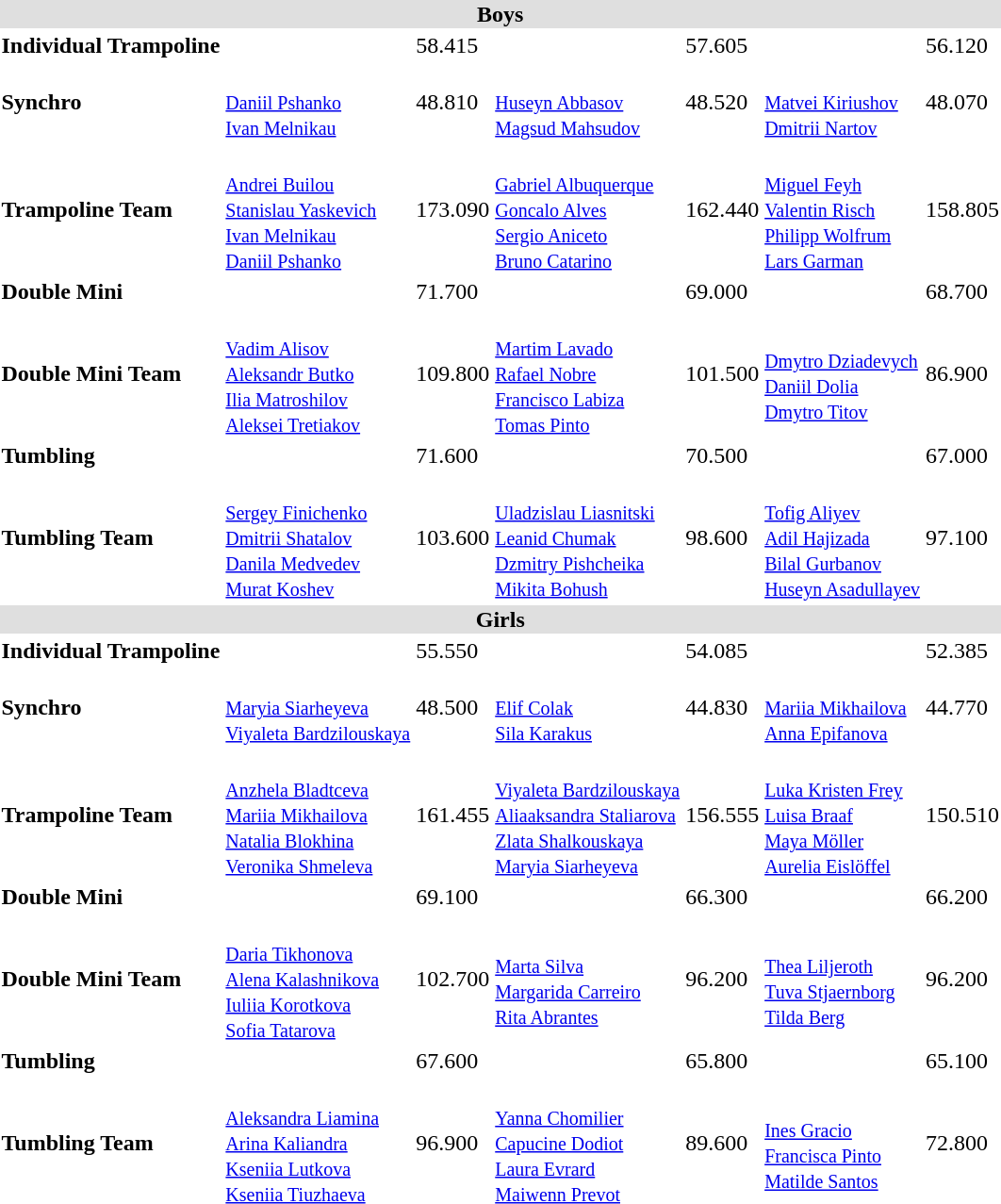<table>
<tr bgcolor="DFDFDF">
<td colspan="7" align="center"><strong>Boys</strong></td>
</tr>
<tr>
<th scope=row style="text-align:left">Individual Trampoline</th>
<td></td>
<td>58.415</td>
<td></td>
<td>57.605</td>
<td></td>
<td>56.120</td>
</tr>
<tr>
<th scope=row style="text-align:left">Synchro</th>
<td><br><small><a href='#'>Daniil Pshanko</a><br><a href='#'>Ivan Melnikau</a></small></td>
<td>48.810</td>
<td><br><small><a href='#'>Huseyn Abbasov</a><br><a href='#'>Magsud Mahsudov</a></small></td>
<td>48.520</td>
<td><br><small><a href='#'>Matvei Kiriushov</a><br><a href='#'>Dmitrii Nartov</a></small></td>
<td>48.070</td>
</tr>
<tr>
<th scope=row style="text-align:left">Trampoline Team</th>
<td><br><small><a href='#'>Andrei Builou</a><br><a href='#'>Stanislau Yaskevich</a><br><a href='#'>Ivan Melnikau</a><br><a href='#'>Daniil Pshanko</a></small></td>
<td>173.090</td>
<td><br><small><a href='#'>Gabriel Albuquerque</a><br><a href='#'>Goncalo Alves</a><br><a href='#'>Sergio Aniceto</a><br><a href='#'>Bruno Catarino</a></small></td>
<td>162.440</td>
<td><br><small><a href='#'>Miguel Feyh</a><br><a href='#'>Valentin Risch</a><br><a href='#'>Philipp Wolfrum</a><br><a href='#'>Lars Garman</a></small></td>
<td>158.805</td>
</tr>
<tr>
<th scope=row style="text-align:left">Double Mini</th>
<td></td>
<td>71.700</td>
<td></td>
<td>69.000</td>
<td></td>
<td>68.700</td>
</tr>
<tr>
<th scope=row style="text-align:left">Double Mini Team</th>
<td><br><small><a href='#'>Vadim Alisov</a><br><a href='#'>Aleksandr Butko</a><br><a href='#'>Ilia Matroshilov</a><br><a href='#'>Aleksei Tretiakov</a></small></td>
<td>109.800</td>
<td><br><small><a href='#'>Martim Lavado</a><br><a href='#'>Rafael Nobre</a><br><a href='#'>Francisco Labiza</a><br><a href='#'>Tomas Pinto</a></small></td>
<td>101.500</td>
<td><br><small><a href='#'>Dmytro Dziadevych</a><br><a href='#'>Daniil Dolia</a><br><a href='#'>Dmytro Titov</a></small></td>
<td>86.900</td>
</tr>
<tr>
<th scope=row style="text-align:left">Tumbling</th>
<td></td>
<td>71.600</td>
<td></td>
<td>70.500</td>
<td></td>
<td>67.000</td>
</tr>
<tr>
<th scope=row style="text-align:left">Tumbling Team</th>
<td><br><small><a href='#'>Sergey Finichenko</a><br><a href='#'>Dmitrii Shatalov</a><br><a href='#'>Danila Medvedev</a><br><a href='#'>Murat Koshev</a></small></td>
<td>103.600</td>
<td><br><small><a href='#'>Uladzislau Liasnitski</a><br><a href='#'>Leanid Chumak</a><br><a href='#'>Dzmitry Pishcheika</a><br><a href='#'>Mikita Bohush</a></small></td>
<td>98.600</td>
<td><br><small><a href='#'>Tofig Aliyev</a><br><a href='#'>Adil Hajizada</a><br><a href='#'>Bilal Gurbanov</a><br><a href='#'>Huseyn Asadullayev</a></small></td>
<td>97.100</td>
</tr>
<tr bgcolor="DFDFDF">
<td colspan="7" align="center"><strong>Girls</strong></td>
</tr>
<tr>
<th scope=row style="text-align:left">Individual Trampoline</th>
<td></td>
<td>55.550</td>
<td></td>
<td>54.085</td>
<td></td>
<td>52.385</td>
</tr>
<tr>
<th scope=row style="text-align:left">Synchro</th>
<td><br><small><a href='#'>Maryia Siarheyeva</a><br><a href='#'>Viyaleta Bardzilouskaya</a></small></td>
<td>48.500</td>
<td><br><small><a href='#'>Elif Colak</a><br><a href='#'>Sila Karakus</a></small></td>
<td>44.830</td>
<td><br><small><a href='#'>Mariia Mikhailova</a><br><a href='#'>Anna Epifanova</a></small></td>
<td>44.770</td>
</tr>
<tr>
<th scope=row style="text-align:left">Trampoline Team</th>
<td><br><small><a href='#'>Anzhela Bladtceva</a><br><a href='#'>Mariia Mikhailova</a><br><a href='#'>Natalia Blokhina</a><br><a href='#'>Veronika Shmeleva</a></small></td>
<td>161.455</td>
<td><br><small><a href='#'>Viyaleta Bardzilouskaya</a><br><a href='#'>Aliaaksandra Staliarova</a><br><a href='#'>Zlata Shalkouskaya</a><br><a href='#'>Maryia Siarheyeva</a></small></td>
<td>156.555</td>
<td><br><small><a href='#'>Luka Kristen Frey</a><br><a href='#'>Luisa Braaf</a><br><a href='#'>Maya Möller</a><br><a href='#'>Aurelia Eislöffel</a></small></td>
<td>150.510</td>
</tr>
<tr>
<th scope=row style="text-align:left">Double Mini</th>
<td></td>
<td>69.100</td>
<td></td>
<td>66.300</td>
<td></td>
<td>66.200</td>
</tr>
<tr>
<th scope=row style="text-align:left">Double Mini Team</th>
<td><br><small><a href='#'>Daria Tikhonova</a><br><a href='#'>Alena Kalashnikova</a><br><a href='#'>Iuliia Korotkova</a><br><a href='#'>Sofia Tatarova</a></small></td>
<td>102.700</td>
<td><br><small><a href='#'>Marta Silva</a><br><a href='#'>Margarida Carreiro</a><br><a href='#'>Rita Abrantes</a></small></td>
<td>96.200</td>
<td><br><small><a href='#'>Thea Liljeroth</a><br><a href='#'>Tuva Stjaernborg</a><br><a href='#'>Tilda Berg</a></small></td>
<td>96.200</td>
</tr>
<tr>
<th scope=row style="text-align:left">Tumbling</th>
<td></td>
<td>67.600</td>
<td></td>
<td>65.800</td>
<td></td>
<td>65.100</td>
</tr>
<tr>
<th scope=row style="text-align:left">Tumbling Team</th>
<td><br><small><a href='#'>Aleksandra Liamina</a><br><a href='#'>Arina Kaliandra</a><br><a href='#'>Kseniia Lutkova</a><br><a href='#'>Kseniia Tiuzhaeva</a></small></td>
<td>96.900</td>
<td><br><small><a href='#'>Yanna Chomilier</a><br><a href='#'>Capucine Dodiot</a><br><a href='#'>Laura Evrard</a><br><a href='#'>Maiwenn Prevot</a></small></td>
<td>89.600</td>
<td><br><small><a href='#'>Ines Gracio</a><br><a href='#'>Francisca Pinto</a><br><a href='#'>Matilde Santos</a></small></td>
<td>72.800</td>
</tr>
</table>
